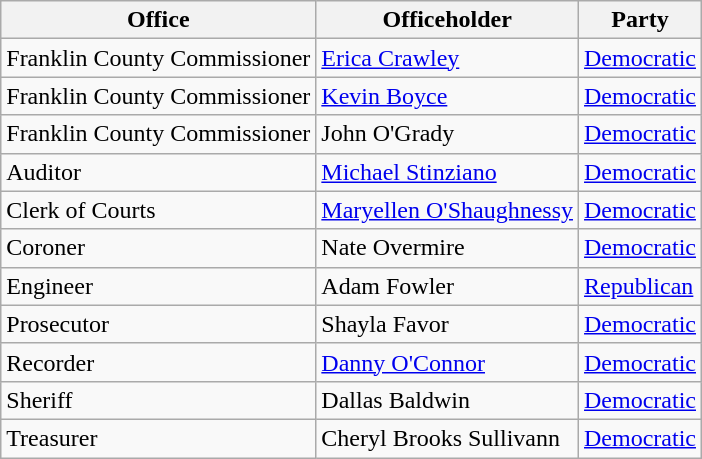<table class="wikitable">
<tr>
<th>Office</th>
<th>Officeholder</th>
<th>Party</th>
</tr>
<tr>
<td>Franklin County Commissioner</td>
<td><a href='#'>Erica Crawley</a></td>
<td><a href='#'>Democratic</a></td>
</tr>
<tr>
<td>Franklin County Commissioner</td>
<td><a href='#'>Kevin Boyce</a></td>
<td><a href='#'>Democratic</a></td>
</tr>
<tr>
<td>Franklin County Commissioner</td>
<td>John O'Grady</td>
<td><a href='#'>Democratic</a></td>
</tr>
<tr>
<td>Auditor</td>
<td><a href='#'>Michael Stinziano</a></td>
<td><a href='#'>Democratic</a></td>
</tr>
<tr>
<td>Clerk of Courts</td>
<td><a href='#'>Maryellen O'Shaughnessy</a></td>
<td><a href='#'>Democratic</a></td>
</tr>
<tr>
<td>Coroner</td>
<td>Nate Overmire</td>
<td><a href='#'>Democratic</a></td>
</tr>
<tr>
<td>Engineer</td>
<td>Adam Fowler</td>
<td><a href='#'>Republican</a></td>
</tr>
<tr>
<td>Prosecutor</td>
<td>Shayla Favor</td>
<td><a href='#'>Democratic</a></td>
</tr>
<tr>
<td>Recorder</td>
<td><a href='#'>Danny O'Connor</a></td>
<td><a href='#'>Democratic</a></td>
</tr>
<tr>
<td>Sheriff</td>
<td>Dallas Baldwin</td>
<td><a href='#'>Democratic</a></td>
</tr>
<tr>
<td>Treasurer</td>
<td>Cheryl Brooks Sullivann</td>
<td><a href='#'>Democratic</a></td>
</tr>
</table>
